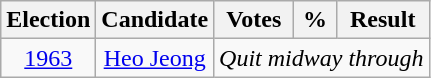<table class="wikitable" style="text-align:center">
<tr>
<th>Election</th>
<th>Candidate</th>
<th>Votes</th>
<th>%</th>
<th>Result</th>
</tr>
<tr>
<td><a href='#'>1963</a></td>
<td><a href='#'>Heo Jeong</a></td>
<td colspan="3"><em>Quit midway through</em></td>
</tr>
</table>
